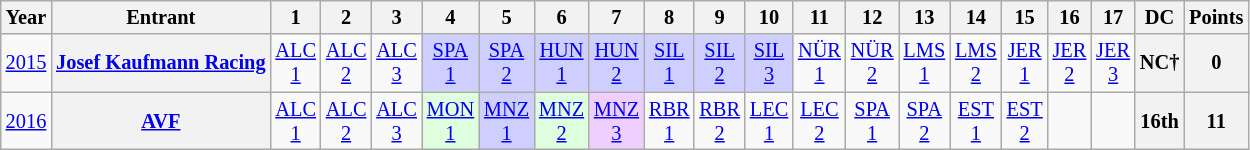<table class="wikitable" style="text-align:center; font-size:85%">
<tr>
<th>Year</th>
<th>Entrant</th>
<th>1</th>
<th>2</th>
<th>3</th>
<th>4</th>
<th>5</th>
<th>6</th>
<th>7</th>
<th>8</th>
<th>9</th>
<th>10</th>
<th>11</th>
<th>12</th>
<th>13</th>
<th>14</th>
<th>15</th>
<th>16</th>
<th>17</th>
<th>DC</th>
<th>Points</th>
</tr>
<tr>
<td><a href='#'>2015</a></td>
<th nowrap><a href='#'>Josef Kaufmann Racing</a></th>
<td style="background:#;"><a href='#'>ALC<br>1</a><br></td>
<td style="background:#;"><a href='#'>ALC<br>2</a><br></td>
<td style="background:#;"><a href='#'>ALC<br>3</a><br></td>
<td style="background:#cfcfff;"><a href='#'>SPA<br>1</a><br></td>
<td style="background:#cfcfff;"><a href='#'>SPA<br>2</a><br></td>
<td style="background:#cfcfff;"><a href='#'>HUN<br>1</a><br></td>
<td style="background:#cfcfff;"><a href='#'>HUN<br>2</a><br></td>
<td style="background:#cfcfff;"><a href='#'>SIL<br>1</a><br></td>
<td style="background:#cfcfff;"><a href='#'>SIL<br>2</a><br></td>
<td style="background:#cfcfff;"><a href='#'>SIL<br>3</a><br></td>
<td style="background:#;"><a href='#'>NÜR<br>1</a><br></td>
<td style="background:#;"><a href='#'>NÜR<br>2</a><br></td>
<td style="background:#;"><a href='#'>LMS<br>1</a><br></td>
<td style="background:#;"><a href='#'>LMS<br>2</a><br></td>
<td style="background:#;"><a href='#'>JER<br>1</a><br></td>
<td style="background:#;"><a href='#'>JER<br>2</a><br></td>
<td style="background:#;"><a href='#'>JER<br>3</a><br></td>
<th>NC†</th>
<th>0</th>
</tr>
<tr>
<td><a href='#'>2016</a></td>
<th nowrap><a href='#'>AVF</a></th>
<td style="background:#;"><a href='#'>ALC<br>1</a><br></td>
<td style="background:#;"><a href='#'>ALC<br>2</a><br></td>
<td style="background:#;"><a href='#'>ALC<br>3</a><br></td>
<td style="background:#dfffdf;"><a href='#'>MON<br>1</a><br></td>
<td style="background:#cfcfff;"><a href='#'>MNZ<br>1</a><br></td>
<td style="background:#dfffdf;"><a href='#'>MNZ<br>2</a><br></td>
<td style="background:#efcfff;"><a href='#'>MNZ<br>3</a><br></td>
<td style="background:#;"><a href='#'>RBR<br>1</a><br></td>
<td style="background:#;"><a href='#'>RBR<br>2</a><br></td>
<td style="background:#;"><a href='#'>LEC<br>1</a><br></td>
<td style="background:#;"><a href='#'>LEC<br>2</a><br></td>
<td style="background:#;"><a href='#'>SPA<br>1</a><br></td>
<td style="background:#;"><a href='#'>SPA<br>2</a><br></td>
<td style="background:#;"><a href='#'>EST<br>1</a><br></td>
<td style="background:#;"><a href='#'>EST<br>2</a><br></td>
<td></td>
<td></td>
<th>16th</th>
<th>11</th>
</tr>
</table>
